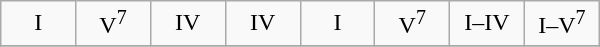<table class="wikitable" style="text-align:center; width:400px;">
<tr>
<td width=12%>I</td>
<td width=12%>V<sup>7</sup></td>
<td width=12%>IV</td>
<td width=12%>IV</td>
<td width=12%>I</td>
<td width=12%>V<sup>7</sup></td>
<td width=12%>I–IV</td>
<td width=12%>I–V<sup>7</sup></td>
</tr>
<tr>
</tr>
</table>
